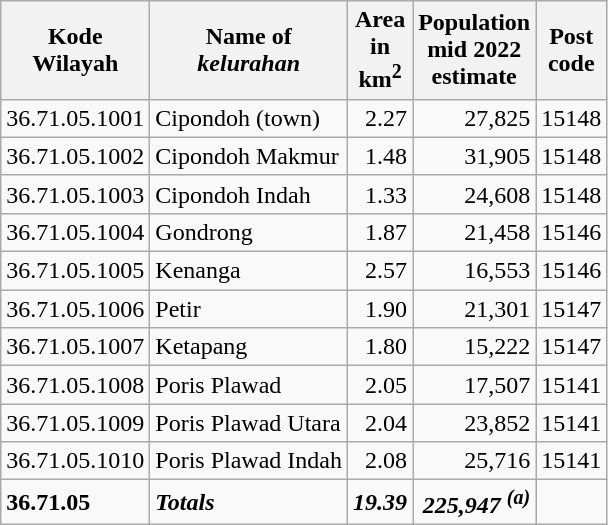<table class="wikitable">
<tr>
<th>Kode <br>Wilayah</th>
<th>Name of <br> <em>kelurahan</em></th>
<th>Area <br>in <br>km<sup>2</sup></th>
<th>Population<br>mid 2022<br>estimate</th>
<th>Post<br>code</th>
</tr>
<tr>
<td>36.71.05.1001</td>
<td>Cipondoh (town)</td>
<td align="right">2.27</td>
<td align="right">27,825</td>
<td>15148</td>
</tr>
<tr>
<td>36.71.05.1002</td>
<td>Cipondoh Makmur</td>
<td align="right">1.48</td>
<td align="right">31,905</td>
<td>15148</td>
</tr>
<tr>
<td>36.71.05.1003</td>
<td>Cipondoh Indah</td>
<td align="right">1.33</td>
<td align="right">24,608</td>
<td>15148</td>
</tr>
<tr>
<td>36.71.05.1004</td>
<td>Gondrong</td>
<td align="right">1.87</td>
<td align="right">21,458</td>
<td>15146</td>
</tr>
<tr>
<td>36.71.05.1005</td>
<td>Kenanga</td>
<td align="right">2.57</td>
<td align="right">16,553</td>
<td>15146</td>
</tr>
<tr>
<td>36.71.05.1006</td>
<td>Petir</td>
<td align="right">1.90</td>
<td align="right">21,301</td>
<td>15147</td>
</tr>
<tr>
<td>36.71.05.1007</td>
<td>Ketapang</td>
<td align="right">1.80</td>
<td align="right">15,222</td>
<td>15147</td>
</tr>
<tr>
<td>36.71.05.1008</td>
<td>Poris Plawad</td>
<td align="right">2.05</td>
<td align="right">17,507</td>
<td>15141</td>
</tr>
<tr>
<td>36.71.05.1009</td>
<td>Poris Plawad Utara</td>
<td align="right">2.04</td>
<td align="right">23,852</td>
<td>15141</td>
</tr>
<tr>
<td>36.71.05.1010</td>
<td>Poris Plawad Indah</td>
<td align="right">2.08</td>
<td align="right">25,716</td>
<td>15141</td>
</tr>
<tr>
<td><strong>36.71.05</strong></td>
<td><strong><em>Totals</em></strong></td>
<td align="right"><strong><em>19.39</em></strong></td>
<td align="right"><strong><em>225,947 <sup>(a)</sup></em></strong></td>
<td></td>
</tr>
</table>
